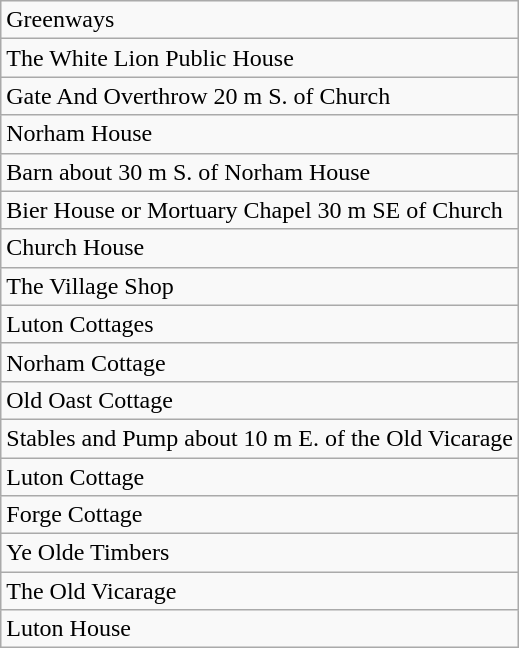<table class="wikitable">
<tr>
<td>Greenways</td>
</tr>
<tr>
<td>The White Lion Public House</td>
</tr>
<tr>
<td>Gate And Overthrow 20 m S. of Church</td>
</tr>
<tr>
<td>Norham House</td>
</tr>
<tr>
<td>Barn about 30 m S. of Norham House</td>
</tr>
<tr>
<td>Bier House or Mortuary Chapel 30 m SE of Church</td>
</tr>
<tr>
<td>Church House</td>
</tr>
<tr>
<td>The Village Shop</td>
</tr>
<tr>
<td>Luton Cottages</td>
</tr>
<tr>
<td>Norham Cottage</td>
</tr>
<tr>
<td>Old Oast Cottage</td>
</tr>
<tr>
<td>Stables and Pump about 10 m E. of the Old Vicarage</td>
</tr>
<tr>
<td>Luton Cottage</td>
</tr>
<tr>
<td>Forge Cottage</td>
</tr>
<tr>
<td>Ye Olde Timbers</td>
</tr>
<tr>
<td>The Old Vicarage</td>
</tr>
<tr>
<td>Luton House</td>
</tr>
</table>
